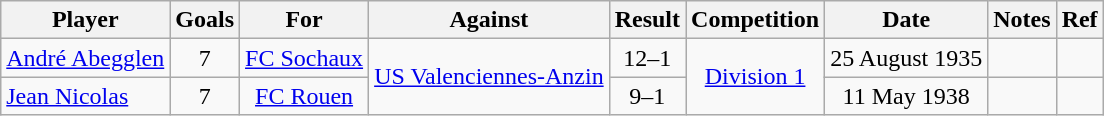<table class="wikitable" style="text-align:center;">
<tr>
<th>Player</th>
<th>Goals</th>
<th>For</th>
<th>Against</th>
<th>Result</th>
<th>Competition</th>
<th>Date</th>
<th>Notes</th>
<th>Ref</th>
</tr>
<tr>
<td align="left"><a href='#'>André Abegglen</a></td>
<td>7</td>
<td><a href='#'>FC Sochaux</a></td>
<td rowspan="2"><a href='#'>US Valenciennes-Anzin</a></td>
<td>12–1</td>
<td rowspan="2"><a href='#'>Division 1</a></td>
<td>25 August 1935</td>
<td></td>
<td></td>
</tr>
<tr>
<td align="left"><a href='#'>Jean Nicolas</a></td>
<td>7</td>
<td><a href='#'>FC Rouen</a></td>
<td>9–1</td>
<td>11 May 1938</td>
<td></td>
<td></td>
</tr>
</table>
